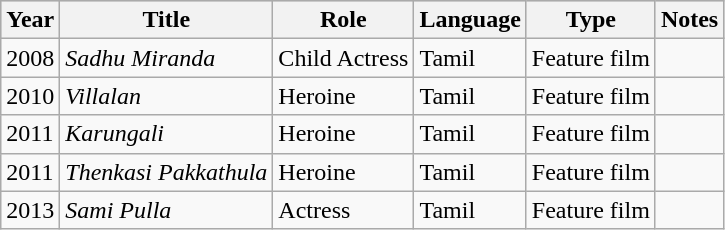<table class="wikitable sortable">
<tr style="background:#ccc; text-align:center;">
<th>Year</th>
<th>Title</th>
<th>Role</th>
<th>Language</th>
<th>Type</th>
<th>Notes</th>
</tr>
<tr>
<td>2008</td>
<td><em>Sadhu Miranda</em></td>
<td>Child Actress</td>
<td>Tamil</td>
<td>Feature film</td>
<td></td>
</tr>
<tr>
<td>2010</td>
<td><em>Villalan</em></td>
<td>Heroine</td>
<td>Tamil</td>
<td>Feature film</td>
<td></td>
</tr>
<tr>
<td>2011</td>
<td><em>Karungali</em></td>
<td>Heroine</td>
<td>Tamil</td>
<td>Feature film</td>
<td></td>
</tr>
<tr>
<td>2011</td>
<td><em>Thenkasi Pakkathula</em></td>
<td>Heroine</td>
<td>Tamil</td>
<td>Feature film</td>
<td></td>
</tr>
<tr>
<td>2013</td>
<td><em>Sami Pulla</em></td>
<td>Actress</td>
<td>Tamil</td>
<td>Feature film</td>
<td></td>
</tr>
</table>
